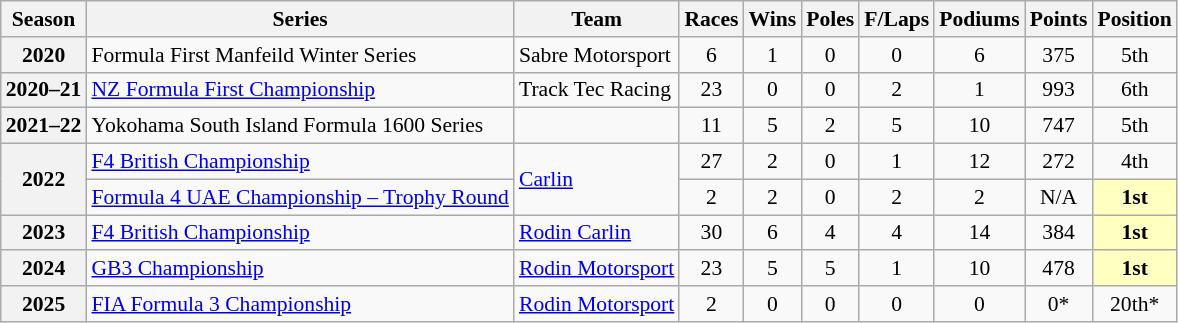<table class="wikitable" style="font-size: 90%; text-align:center">
<tr>
<th>Season</th>
<th>Series</th>
<th>Team</th>
<th>Races</th>
<th>Wins</th>
<th>Poles</th>
<th>F/Laps</th>
<th>Podiums</th>
<th>Points</th>
<th>Position</th>
</tr>
<tr>
<th>2020</th>
<td style="text-align:left">Formula First Manfeild Winter Series</td>
<td style="text-align:left">Sabre Motorsport</td>
<td>6</td>
<td>1</td>
<td>0</td>
<td>0</td>
<td>6</td>
<td>375</td>
<td>5th</td>
</tr>
<tr>
<th>2020–21</th>
<td style="text-align:left"><a href='#'>NZ Formula First Championship</a></td>
<td style="text-align:left">Track Tec Racing</td>
<td>23</td>
<td>0</td>
<td>0</td>
<td>2</td>
<td>1</td>
<td>993</td>
<td>6th</td>
</tr>
<tr>
<th>2021–22</th>
<td style="text-align:left">Yokohama South Island Formula 1600 Series</td>
<td></td>
<td>11</td>
<td>5</td>
<td>2</td>
<td>5</td>
<td>10</td>
<td>747</td>
<td>5th</td>
</tr>
<tr>
<th rowspan="2">2022</th>
<td style="text-align:left"><a href='#'>F4 British Championship</a></td>
<td rowspan="2" style="text-align:left"><a href='#'>Carlin</a></td>
<td>27</td>
<td>2</td>
<td>0</td>
<td>1</td>
<td>12</td>
<td>272</td>
<td>4th</td>
</tr>
<tr>
<td style="text-align:left"><a href='#'>Formula 4 UAE Championship – Trophy Round</a></td>
<td>2</td>
<td>2</td>
<td>0</td>
<td>2</td>
<td>2</td>
<td>N/A</td>
<td style="background:#FFFFBF"><strong>1st</strong></td>
</tr>
<tr>
<th>2023</th>
<td style="text-align:left"><a href='#'>F4 British Championship</a></td>
<td style="text-align:left"><a href='#'>Rodin Carlin</a></td>
<td>30</td>
<td>6</td>
<td>4</td>
<td>4</td>
<td>14</td>
<td>384</td>
<td style="background:#FFFFBF"><strong>1st</strong></td>
</tr>
<tr>
<th>2024</th>
<td align=left><a href='#'>GB3 Championship</a></td>
<td align=left><a href='#'>Rodin Motorsport</a></td>
<td>23</td>
<td>5</td>
<td>5</td>
<td>1</td>
<td>10</td>
<td>478</td>
<td style="background:#FFFFBF"><strong>1st</strong></td>
</tr>
<tr>
<th>2025</th>
<td align=left><a href='#'>FIA Formula 3 Championship</a></td>
<td align=left><a href='#'>Rodin Motorsport</a></td>
<td>2</td>
<td>0</td>
<td>0</td>
<td>0</td>
<td>0</td>
<td>0*</td>
<td>20th*</td>
</tr>
</table>
